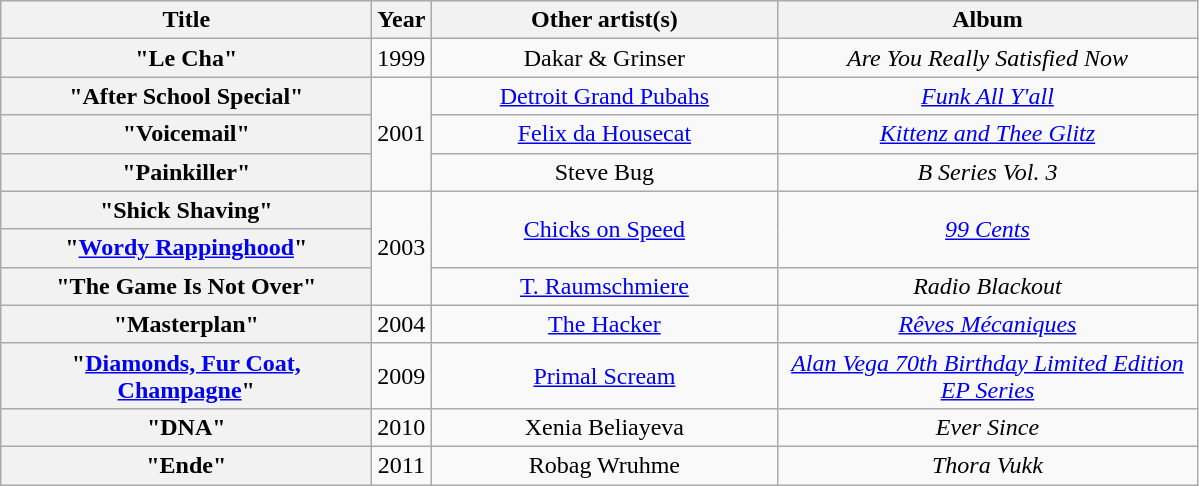<table class="wikitable plainrowheaders" style="text-align:center;">
<tr>
<th scope="col" style="width:15em;">Title</th>
<th scope="col" style="width:1em;">Year</th>
<th scope="col" style="width:14em;">Other artist(s)</th>
<th scope="col" style="width:17em;">Album</th>
</tr>
<tr>
<th scope="row">"Le Cha"</th>
<td>1999</td>
<td>Dakar & Grinser</td>
<td><em>Are You Really Satisfied Now</em></td>
</tr>
<tr>
<th scope="row">"After School Special"</th>
<td rowspan="3">2001</td>
<td><a href='#'>Detroit Grand Pubahs</a></td>
<td><em><a href='#'>Funk All Y'all</a></em></td>
</tr>
<tr>
<th scope="row">"Voicemail"</th>
<td><a href='#'>Felix da Housecat</a></td>
<td><em><a href='#'>Kittenz and Thee Glitz</a></em></td>
</tr>
<tr>
<th scope="row">"Painkiller"</th>
<td>Steve Bug</td>
<td><em>B Series Vol. 3</em></td>
</tr>
<tr>
<th scope="row">"Shick Shaving"</th>
<td rowspan="3">2003</td>
<td rowspan="2"><a href='#'>Chicks on Speed</a></td>
<td rowspan="2"><em><a href='#'>99 Cents</a></em></td>
</tr>
<tr>
<th scope="row">"<a href='#'>Wordy Rappinghood</a>"</th>
</tr>
<tr>
<th scope="row">"The Game Is Not Over"</th>
<td><a href='#'>T. Raumschmiere</a></td>
<td><em>Radio Blackout</em></td>
</tr>
<tr>
<th scope="row">"Masterplan"</th>
<td>2004</td>
<td><a href='#'>The Hacker</a></td>
<td><em><a href='#'>Rêves Mécaniques</a></em></td>
</tr>
<tr>
<th scope="row">"<a href='#'>Diamonds, Fur Coat, Champagne</a>"</th>
<td>2009</td>
<td><a href='#'>Primal Scream</a></td>
<td><em><a href='#'>Alan Vega 70th Birthday Limited Edition EP Series</a></em></td>
</tr>
<tr>
<th scope="row">"DNA"</th>
<td>2010</td>
<td>Xenia Beliayeva</td>
<td><em>Ever Since</em></td>
</tr>
<tr>
<th scope="row">"Ende"</th>
<td>2011</td>
<td>Robag Wruhme</td>
<td><em>Thora Vukk</em></td>
</tr>
</table>
